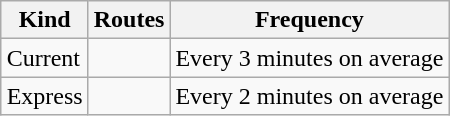<table class="wikitable" style="margin:1em auto;">
<tr>
<th>Kind</th>
<th>Routes</th>
<th>Frequency</th>
</tr>
<tr>
<td>Current</td>
<td> </td>
<td>Every 3 minutes on average</td>
</tr>
<tr>
<td>Express</td>
<td>  </td>
<td>Every 2 minutes on average</td>
</tr>
</table>
